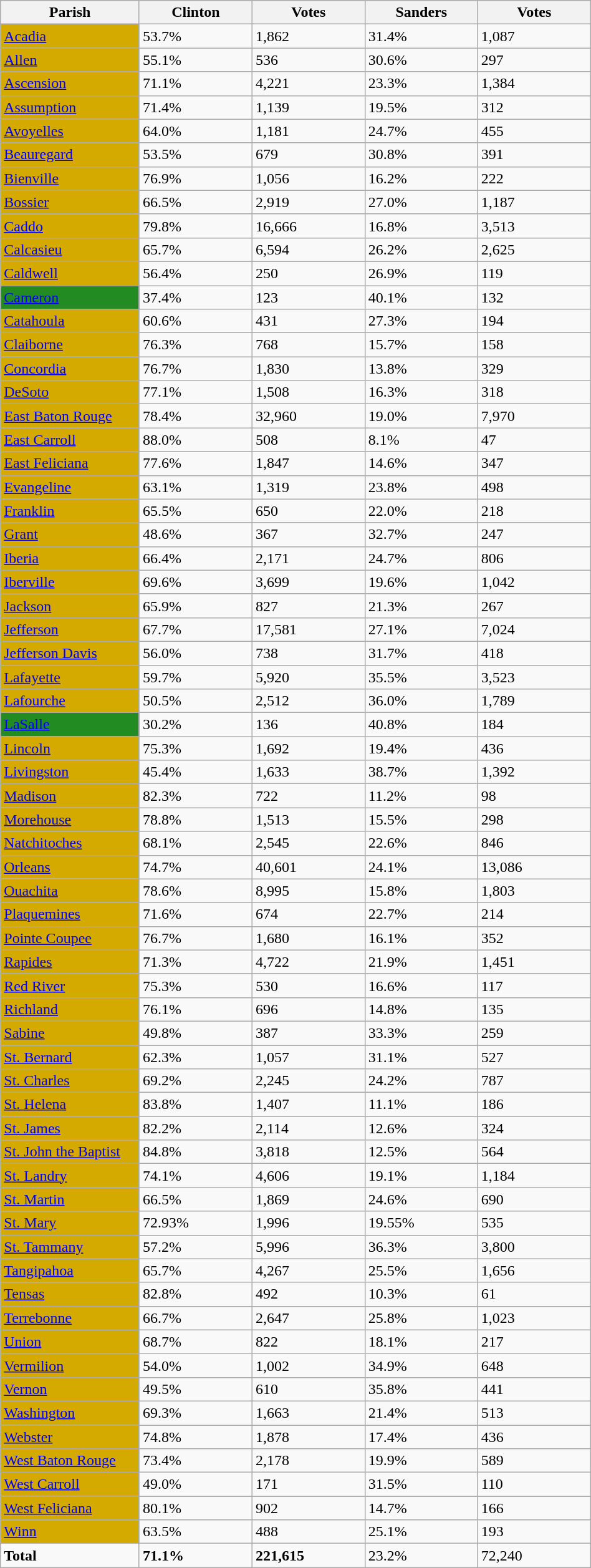<table width="50%" class="wikitable sortable">
<tr>
<th width="10%">Parish</th>
<th width="10%">Clinton</th>
<th width="10%">Votes</th>
<th width="10%">Sanders</th>
<th width="10%">Votes</th>
</tr>
<tr>
<td style="background:#D4AA00;"><a href='#'>Acadia</a></td>
<td>53.7%</td>
<td>1,862</td>
<td>31.4%</td>
<td>1,087</td>
</tr>
<tr>
<td style="background:#D4AA00;"><a href='#'>Allen</a></td>
<td>55.1%</td>
<td>536</td>
<td>30.6%</td>
<td>297</td>
</tr>
<tr>
<td style="background:#D4AA00;"><a href='#'>Ascension</a></td>
<td>71.1%</td>
<td>4,221</td>
<td>23.3%</td>
<td>1,384</td>
</tr>
<tr>
<td style="background:#D4AA00;"><a href='#'>Assumption</a></td>
<td>71.4%</td>
<td>1,139</td>
<td>19.5%</td>
<td>312</td>
</tr>
<tr>
<td style="background:#D4AA00;"><a href='#'>Avoyelles</a></td>
<td>64.0%</td>
<td>1,181</td>
<td>24.7%</td>
<td>455</td>
</tr>
<tr>
<td style="background:#D4AA00;"><a href='#'>Beauregard</a></td>
<td>53.5%</td>
<td>679</td>
<td>30.8%</td>
<td>391</td>
</tr>
<tr>
<td style="background:#D4AA00;"><a href='#'>Bienville</a></td>
<td>76.9%</td>
<td>1,056</td>
<td>16.2%</td>
<td>222</td>
</tr>
<tr>
<td style="background:#D4AA00;"><a href='#'>Bossier</a></td>
<td>66.5%</td>
<td>2,919</td>
<td>27.0%</td>
<td>1,187</td>
</tr>
<tr>
<td style="background:#D4AA00;"><a href='#'>Caddo</a></td>
<td>79.8%</td>
<td>16,666</td>
<td>16.8%</td>
<td>3,513</td>
</tr>
<tr>
<td style="background:#D4AA00;"><a href='#'>Calcasieu</a></td>
<td>65.7%</td>
<td>6,594</td>
<td>26.2%</td>
<td>2,625</td>
</tr>
<tr>
<td style="background:#D4AA00;"><a href='#'>Caldwell</a></td>
<td>56.4%</td>
<td>250</td>
<td>26.9%</td>
<td>119</td>
</tr>
<tr>
<td style="background:#228b22;"><a href='#'>Cameron</a></td>
<td>37.4%</td>
<td>123</td>
<td>40.1%</td>
<td>132</td>
</tr>
<tr>
<td style="background:#D4AA00;"><a href='#'>Catahoula</a></td>
<td>60.6%</td>
<td>431</td>
<td>27.3%</td>
<td>194</td>
</tr>
<tr>
<td style="background:#D4AA00;"><a href='#'>Claiborne</a></td>
<td>76.3%</td>
<td>768</td>
<td>15.7%</td>
<td>158</td>
</tr>
<tr>
<td style="background:#D4AA00;"><a href='#'>Concordia</a></td>
<td>76.7%</td>
<td>1,830</td>
<td>13.8%</td>
<td>329</td>
</tr>
<tr>
<td style="background:#D4AA00;"><a href='#'>DeSoto</a></td>
<td>77.1%</td>
<td>1,508</td>
<td>16.3%</td>
<td>318</td>
</tr>
<tr>
<td style="background:#D4AA00;"><a href='#'>East Baton Rouge</a></td>
<td>78.4%</td>
<td>32,960</td>
<td>19.0%</td>
<td>7,970</td>
</tr>
<tr>
<td style="background:#D4AA00;"><a href='#'>East Carroll</a></td>
<td>88.0%</td>
<td>508</td>
<td>8.1%</td>
<td>47</td>
</tr>
<tr>
<td style="background:#D4AA00;"><a href='#'>East Feliciana</a></td>
<td>77.6%</td>
<td>1,847</td>
<td>14.6%</td>
<td>347</td>
</tr>
<tr>
<td style="background:#D4AA00;"><a href='#'>Evangeline</a></td>
<td>63.1%</td>
<td>1,319</td>
<td>23.8%</td>
<td>498</td>
</tr>
<tr>
<td style="background:#D4AA00;"><a href='#'>Franklin</a></td>
<td>65.5%</td>
<td>650</td>
<td>22.0%</td>
<td>218</td>
</tr>
<tr>
<td style="background:#D4AA00;"><a href='#'>Grant</a></td>
<td>48.6%</td>
<td>367</td>
<td>32.7%</td>
<td>247</td>
</tr>
<tr>
<td style="background:#D4AA00;"><a href='#'>Iberia</a></td>
<td>66.4%</td>
<td>2,171</td>
<td>24.7%</td>
<td>806</td>
</tr>
<tr>
<td style="background:#D4AA00;"><a href='#'>Iberville</a></td>
<td>69.6%</td>
<td>3,699</td>
<td>19.6%</td>
<td>1,042</td>
</tr>
<tr>
<td style="background:#D4AA00;"><a href='#'>Jackson</a></td>
<td>65.9%</td>
<td>827</td>
<td>21.3%</td>
<td>267</td>
</tr>
<tr>
<td style="background:#D4AA00;"><a href='#'>Jefferson</a></td>
<td>67.7%</td>
<td>17,581</td>
<td>27.1%</td>
<td>7,024</td>
</tr>
<tr>
<td style="background:#D4AA00;"><a href='#'>Jefferson Davis</a></td>
<td>56.0%</td>
<td>738</td>
<td>31.7%</td>
<td>418</td>
</tr>
<tr>
<td style="background:#D4AA00;"><a href='#'>Lafayette</a></td>
<td>59.7%</td>
<td>5,920</td>
<td>35.5%</td>
<td>3,523</td>
</tr>
<tr>
<td style="background:#D4AA00;"><a href='#'>Lafourche</a></td>
<td>50.5%</td>
<td>2,512</td>
<td>36.0%</td>
<td>1,789</td>
</tr>
<tr>
<td style="background:#228b22;"><a href='#'>LaSalle</a></td>
<td>30.2%</td>
<td>136</td>
<td>40.8%</td>
<td>184</td>
</tr>
<tr>
<td style="background:#D4AA00;"><a href='#'>Lincoln</a></td>
<td>75.3%</td>
<td>1,692</td>
<td>19.4%</td>
<td>436</td>
</tr>
<tr>
<td style="background:#D4AA00;"><a href='#'>Livingston</a></td>
<td>45.4%</td>
<td>1,633</td>
<td>38.7%</td>
<td>1,392</td>
</tr>
<tr>
<td style="background:#D4AA00;"><a href='#'>Madison</a></td>
<td>82.3%</td>
<td>722</td>
<td>11.2%</td>
<td>98</td>
</tr>
<tr>
<td style="background:#D4AA00;"><a href='#'>Morehouse</a></td>
<td>78.8%</td>
<td>1,513</td>
<td>15.5%</td>
<td>298</td>
</tr>
<tr>
<td style="background:#D4AA00;"><a href='#'>Natchitoches</a></td>
<td>68.1%</td>
<td>2,545</td>
<td>22.6%</td>
<td>846</td>
</tr>
<tr>
<td style="background:#D4AA00;"><a href='#'>Orleans</a></td>
<td>74.7%</td>
<td>40,601</td>
<td>24.1%</td>
<td>13,086</td>
</tr>
<tr>
<td style="background:#D4AA00;"><a href='#'>Ouachita</a></td>
<td>78.6%</td>
<td>8,995</td>
<td>15.8%</td>
<td>1,803</td>
</tr>
<tr>
<td style="background:#D4AA00;"><a href='#'>Plaquemines</a></td>
<td>71.6%</td>
<td>674</td>
<td>22.7%</td>
<td>214</td>
</tr>
<tr>
<td style="background:#D4AA00;"><a href='#'>Pointe Coupee</a></td>
<td>76.7%</td>
<td>1,680</td>
<td>16.1%</td>
<td>352</td>
</tr>
<tr>
<td style="background:#D4AA00;"><a href='#'>Rapides</a></td>
<td>71.3%</td>
<td>4,722</td>
<td>21.9%</td>
<td>1,451</td>
</tr>
<tr>
<td style="background:#D4AA00;"><a href='#'>Red River</a></td>
<td>75.3%</td>
<td>530</td>
<td>16.6%</td>
<td>117</td>
</tr>
<tr>
<td style="background:#D4AA00;"><a href='#'>Richland</a></td>
<td>76.1%</td>
<td>696</td>
<td>14.8%</td>
<td>135</td>
</tr>
<tr>
<td style="background:#D4AA00;"><a href='#'>Sabine</a></td>
<td>49.8%</td>
<td>387</td>
<td>33.3%</td>
<td>259</td>
</tr>
<tr>
<td style="background:#D4AA00;"><a href='#'>St. Bernard</a></td>
<td>62.3%</td>
<td>1,057</td>
<td>31.1%</td>
<td>527</td>
</tr>
<tr>
<td style="background:#D4AA00;"><a href='#'>St. Charles</a></td>
<td>69.2%</td>
<td>2,245</td>
<td>24.2%</td>
<td>787</td>
</tr>
<tr>
<td style="background:#D4AA00;"><a href='#'>St. Helena</a></td>
<td>83.8%</td>
<td>1,407</td>
<td>11.1%</td>
<td>186</td>
</tr>
<tr>
<td style="background:#D4AA00;"><a href='#'>St. James</a></td>
<td>82.2%</td>
<td>2,114</td>
<td>12.6%</td>
<td>324</td>
</tr>
<tr>
<td style="background:#D4AA00;"><a href='#'>St. John the Baptist</a></td>
<td>84.8%</td>
<td>3,818</td>
<td>12.5%</td>
<td>564</td>
</tr>
<tr>
<td style="background:#D4AA00;"><a href='#'>St. Landry</a></td>
<td>74.1%</td>
<td>4,606</td>
<td>19.1%</td>
<td>1,184</td>
</tr>
<tr>
<td style="background:#D4AA00;"><a href='#'>St. Martin</a></td>
<td>66.5%</td>
<td>1,869</td>
<td>24.6%</td>
<td>690</td>
</tr>
<tr>
<td style="background:#D4AA00;"><a href='#'>St. Mary</a></td>
<td>72.93%</td>
<td>1,996</td>
<td>19.55%</td>
<td>535</td>
</tr>
<tr>
<td style="background:#D4AA00;"><a href='#'>St. Tammany</a></td>
<td>57.2%</td>
<td>5,996</td>
<td>36.3%</td>
<td>3,800</td>
</tr>
<tr>
<td style="background:#D4AA00;"><a href='#'>Tangipahoa</a></td>
<td>65.7%</td>
<td>4,267</td>
<td>25.5%</td>
<td>1,656</td>
</tr>
<tr>
<td style="background:#D4AA00;"><a href='#'>Tensas</a></td>
<td>82.8%</td>
<td>492</td>
<td>10.3%</td>
<td>61</td>
</tr>
<tr>
<td style="background:#D4AA00;"><a href='#'>Terrebonne</a></td>
<td>66.7%</td>
<td>2,647</td>
<td>25.8%</td>
<td>1,023</td>
</tr>
<tr>
<td style="background:#D4AA00;"><a href='#'>Union</a></td>
<td>68.7%</td>
<td>822</td>
<td>18.1%</td>
<td>217</td>
</tr>
<tr>
<td style="background:#D4AA00;"><a href='#'>Vermilion</a></td>
<td>54.0%</td>
<td>1,002</td>
<td>34.9%</td>
<td>648</td>
</tr>
<tr>
<td style="background:#D4AA00;"><a href='#'>Vernon</a></td>
<td>49.5%</td>
<td>610</td>
<td>35.8%</td>
<td>441</td>
</tr>
<tr>
<td style="background:#D4AA00;"><a href='#'>Washington</a></td>
<td>69.3%</td>
<td>1,663</td>
<td>21.4%</td>
<td>513</td>
</tr>
<tr>
<td style="background:#D4AA00;"><a href='#'>Webster</a></td>
<td>74.8%</td>
<td>1,878</td>
<td>17.4%</td>
<td>436</td>
</tr>
<tr>
<td style="background:#D4AA00;"><a href='#'>West Baton Rouge</a></td>
<td>73.4%</td>
<td>2,178</td>
<td>19.9%</td>
<td>589</td>
</tr>
<tr>
<td style="background:#D4AA00;"><a href='#'>West Carroll</a></td>
<td>49.0%</td>
<td>171</td>
<td>31.5%</td>
<td>110</td>
</tr>
<tr>
<td style="background:#D4AA00;"><a href='#'>West Feliciana</a></td>
<td>80.1%</td>
<td>902</td>
<td>14.7%</td>
<td>166</td>
</tr>
<tr>
<td style="background:#D4AA00;"><a href='#'>Winn</a></td>
<td>63.5%</td>
<td>488</td>
<td>25.1%</td>
<td>193</td>
</tr>
<tr>
<td><strong>Total</strong></td>
<td><strong>71.1%</strong></td>
<td><strong>221,615</strong></td>
<td>23.2%</td>
<td>72,240</td>
</tr>
</table>
